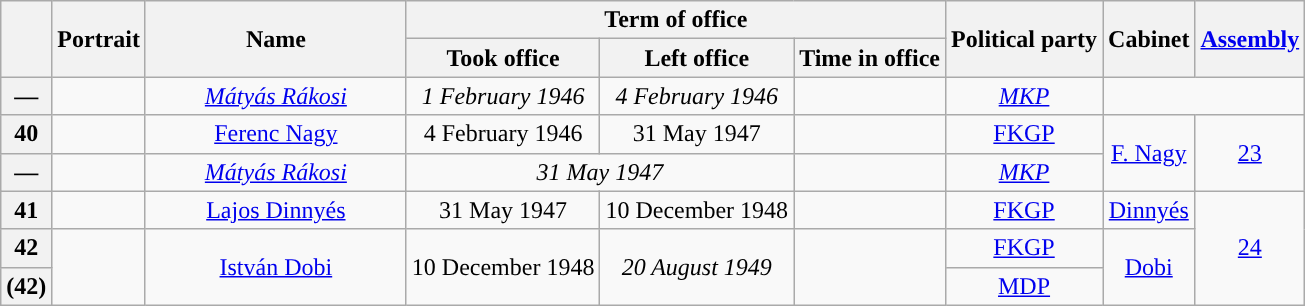<table class="wikitable" style="text-align:center;">
<tr>
<th rowspan=2></th>
<th rowspan=2>Portrait</th>
<th width=20% rowspan=2>Name<br></th>
<th colspan=3>Term of office</th>
<th rowspan=2>Political party</th>
<th rowspan=2>Cabinet</th>
<th rowspan=2><a href='#'>Assembly</a><br></th>
</tr>
<tr>
<th>Took office</th>
<th>Left office</th>
<th>Time in office</th>
</tr>
<tr>
<th style="background:">—</th>
<td></td>
<td><em><a href='#'>Mátyás Rákosi</a></em><br></td>
<td><em>1 February 1946</em></td>
<td><em>4 February 1946</em></td>
<td><em></em></td>
<td><em><a href='#'>MKP</a></em></td>
</tr>
<tr>
<th style="background:">40</th>
<td></td>
<td><a href='#'>Ferenc Nagy</a><br></td>
<td>4 February 1946</td>
<td>31 May 1947</td>
<td></td>
<td><a href='#'>FKGP</a></td>
<td rowspan=2><a href='#'>F. Nagy</a><br></td>
<td rowspan=3><a href='#'>23 </a></td>
</tr>
<tr>
<th style="background:">—</th>
<td></td>
<td><em><a href='#'>Mátyás Rákosi</a></em><br></td>
<td colspan=2><em>31 May 1947</em></td>
<td></td>
<td><em><a href='#'>MKP</a></em></td>
</tr>
<tr>
<th rowspan=2 style="background:">41</th>
<td rowspan=2></td>
<td rowspan=2><a href='#'>Lajos Dinnyés</a><br></td>
<td rowspan=2>31 May 1947</td>
<td rowspan=2>10 December 1948</td>
<td rowspan=2></td>
<td rowspan=2><a href='#'>FKGP</a></td>
<td rowspan=2><a href='#'>Dinnyés</a><br></td>
</tr>
<tr>
<td rowspan=3><a href='#'>24 </a></td>
</tr>
<tr>
<th style="background:">42</th>
<td rowspan=2></td>
<td rowspan=2><a href='#'>István Dobi</a><br></td>
<td rowspan=2>10 December 1948</td>
<td rowspan=2><em>20 August 1949</em></td>
<td rowspan=2></td>
<td><a href='#'>FKGP</a></td>
<td rowspan=2><a href='#'>Dobi</a><br></td>
</tr>
<tr>
<th style="background:">(42)</th>
<td><a href='#'>MDP</a></td>
</tr>
</table>
